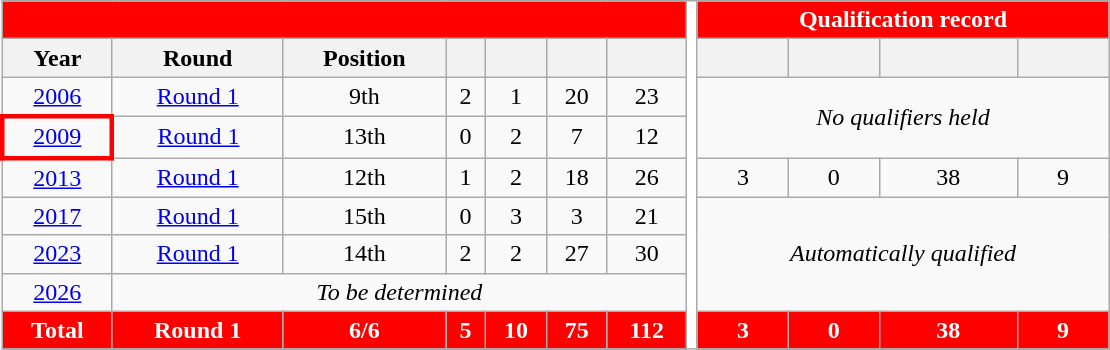<table class="wikitable" style="text-align: center;">
<tr>
<th style="background:#FF0000;" colspan="7"><a href='#'></a></th>
<th style="background:white; width:1%;" rowspan="9"></th>
<th style="background:#FF0000; color:#FFFFFF;" colspan="5">Qualification record</th>
</tr>
<tr>
<th>Year</th>
<th>Round</th>
<th>Position</th>
<th></th>
<th></th>
<th></th>
<th></th>
<th></th>
<th></th>
<th></th>
<th></th>
</tr>
<tr>
<td> <a href='#'>2006</a></td>
<td><a href='#'>Round 1</a></td>
<td>9th</td>
<td>2</td>
<td>1</td>
<td>20</td>
<td>23</td>
<td colspan=4 rowspan=2 align=center><em>No qualifiers held</em></td>
</tr>
<tr>
<td style="border: 3px solid red"> <a href='#'>2009</a></td>
<td><a href='#'>Round 1</a></td>
<td>13th</td>
<td>0</td>
<td>2</td>
<td>7</td>
<td>12</td>
</tr>
<tr>
<td> <a href='#'>2013</a></td>
<td><a href='#'>Round 1</a></td>
<td>12th</td>
<td>1</td>
<td>2</td>
<td>18</td>
<td>26</td>
<td>3</td>
<td>0</td>
<td>38</td>
<td>9</td>
</tr>
<tr>
<td> <a href='#'>2017</a></td>
<td><a href='#'>Round 1</a></td>
<td>15th</td>
<td>0</td>
<td>3</td>
<td>3</td>
<td>21</td>
<td colspan=4 rowspan=3 align=center><em>Automatically qualified</em></td>
</tr>
<tr>
<td> <a href='#'>2023</a></td>
<td><a href='#'>Round 1</a></td>
<td>14th</td>
<td>2</td>
<td>2</td>
<td>27</td>
<td>30</td>
</tr>
<tr>
<td> <a href='#'>2026</a></td>
<td colspan=6 align=center><em>To be determined</em></td>
</tr>
<tr>
<th style="color:#FFFFFF; background:#FF0000;"><strong>Total</strong></th>
<th style="color:#FFFFFF; background:#FF0000;"><strong>Round 1</strong></th>
<th style="color:#FFFFFF; background:#FF0000;"><strong>6/6</strong></th>
<th style="color:#FFFFFF; background:#FF0000;"><strong>5</strong></th>
<th style="color:#FFFFFF; background:#FF0000;"><strong>10</strong></th>
<th style="color:#FFFFFF; background:#FF0000;"><strong>75</strong></th>
<th style="color:#FFFFFF; background:#FF0000;"><strong>112</strong></th>
<th style="color:#FFFFFF; background:#FF0000;"><strong>3</strong></th>
<th style="color:#FFFFFF; background:#FF0000;"><strong>0</strong></th>
<th style="color:#FFFFFF; background:#FF0000;"><strong>38</strong></th>
<th style="color:#FFFFFF; background:#FF0000;"><strong>9</strong></th>
</tr>
</table>
